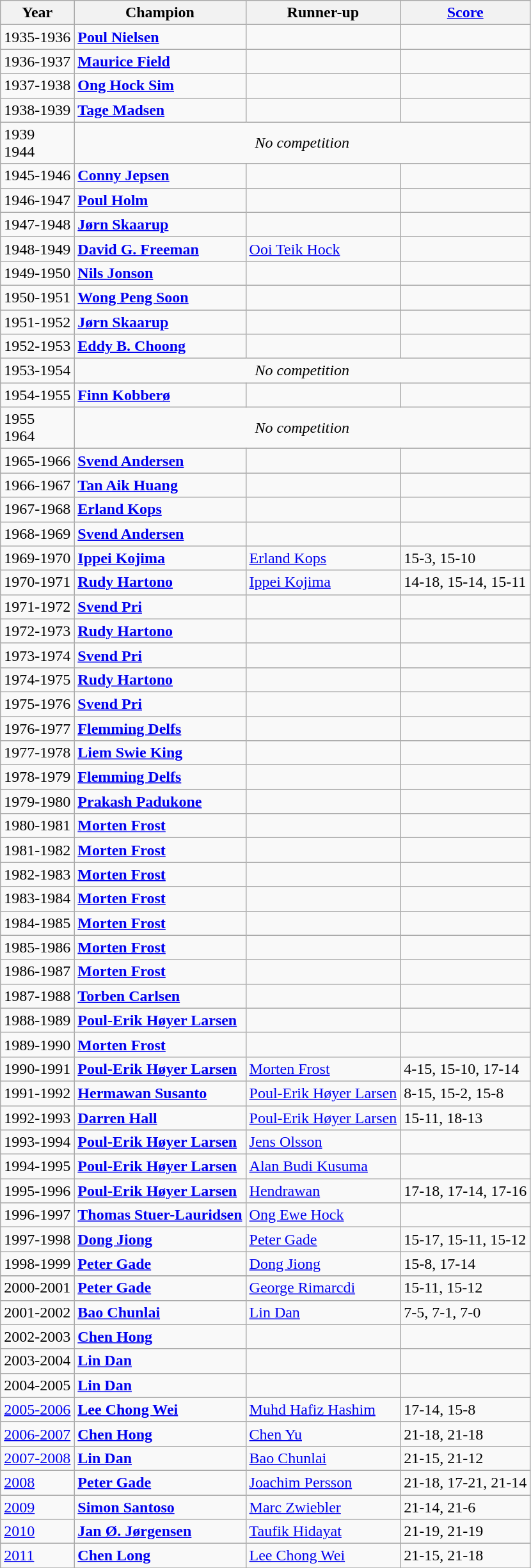<table class="wikitable">
<tr>
<th>Year</th>
<th>Champion</th>
<th>Runner-up</th>
<th><a href='#'>Score</a></th>
</tr>
<tr>
<td>1935-1936</td>
<td><strong> <a href='#'>Poul Nielsen</a></strong></td>
<td></td>
<td></td>
</tr>
<tr>
<td>1936-1937</td>
<td><strong> <a href='#'>Maurice Field</a></strong></td>
<td></td>
<td></td>
</tr>
<tr>
<td>1937-1938</td>
<td><strong> <a href='#'>Ong Hock Sim</a></strong></td>
<td></td>
<td></td>
</tr>
<tr>
<td>1938-1939</td>
<td><strong> <a href='#'>Tage Madsen</a></strong></td>
<td></td>
<td></td>
</tr>
<tr>
<td>1939 <br> 1944</td>
<td colspan=3 align=center><em>No competition</em></td>
</tr>
<tr>
<td>1945-1946</td>
<td><strong> <a href='#'>Conny Jepsen</a></strong></td>
<td></td>
<td></td>
</tr>
<tr>
<td>1946-1947</td>
<td><strong> <a href='#'>Poul Holm</a></strong></td>
<td></td>
<td></td>
</tr>
<tr>
<td>1947-1948</td>
<td><strong> <a href='#'>Jørn Skaarup</a></strong></td>
<td></td>
<td></td>
</tr>
<tr>
<td>1948-1949</td>
<td><strong> <a href='#'>David G. Freeman</a></strong></td>
<td> <a href='#'>Ooi Teik Hock</a></td>
<td></td>
</tr>
<tr>
<td>1949-1950</td>
<td><strong> <a href='#'>Nils Jonson</a></strong></td>
<td></td>
<td></td>
</tr>
<tr>
<td>1950-1951</td>
<td><strong> <a href='#'>Wong Peng Soon</a></strong></td>
<td></td>
<td></td>
</tr>
<tr>
<td>1951-1952</td>
<td><strong> <a href='#'>Jørn Skaarup</a></strong></td>
<td></td>
<td></td>
</tr>
<tr>
<td>1952-1953</td>
<td><strong> <a href='#'>Eddy B. Choong</a></strong></td>
<td></td>
<td></td>
</tr>
<tr>
<td>1953-1954</td>
<td colspan=3 align=center><em>No competition</em></td>
</tr>
<tr>
<td>1954-1955</td>
<td><strong> <a href='#'>Finn Kobberø</a></strong></td>
<td></td>
<td></td>
</tr>
<tr>
<td>1955  <br> 1964</td>
<td colspan=3 align=center><em>No competition</em></td>
</tr>
<tr>
<td>1965-1966</td>
<td><strong> <a href='#'>Svend Andersen</a></strong></td>
<td></td>
<td></td>
</tr>
<tr>
<td>1966-1967</td>
<td><strong> <a href='#'>Tan Aik Huang</a></strong></td>
<td></td>
<td></td>
</tr>
<tr>
<td>1967-1968</td>
<td><strong> <a href='#'>Erland Kops</a></strong></td>
<td></td>
<td></td>
</tr>
<tr>
<td>1968-1969</td>
<td><strong> <a href='#'>Svend Andersen</a></strong></td>
<td></td>
<td></td>
</tr>
<tr>
<td>1969-1970</td>
<td><strong> <a href='#'>Ippei Kojima</a></strong></td>
<td> <a href='#'>Erland Kops</a></td>
<td>15-3, 15-10</td>
</tr>
<tr>
<td>1970-1971</td>
<td><strong> <a href='#'>Rudy Hartono</a></strong></td>
<td> <a href='#'>Ippei Kojima</a></td>
<td>14-18, 15-14, 15-11</td>
</tr>
<tr>
<td>1971-1972</td>
<td><strong> <a href='#'>Svend Pri</a></strong></td>
<td></td>
<td></td>
</tr>
<tr>
<td>1972-1973</td>
<td><strong> <a href='#'>Rudy Hartono</a></strong></td>
<td></td>
<td></td>
</tr>
<tr>
<td>1973-1974</td>
<td><strong> <a href='#'>Svend Pri</a></strong></td>
<td></td>
<td></td>
</tr>
<tr>
<td>1974-1975</td>
<td><strong> <a href='#'>Rudy Hartono</a></strong></td>
<td></td>
<td></td>
</tr>
<tr>
<td>1975-1976</td>
<td><strong> <a href='#'>Svend Pri</a></strong></td>
<td></td>
<td></td>
</tr>
<tr>
<td>1976-1977</td>
<td><strong> <a href='#'>Flemming Delfs</a></strong></td>
<td></td>
<td></td>
</tr>
<tr>
<td>1977-1978</td>
<td><strong> <a href='#'>Liem Swie King</a></strong></td>
<td></td>
<td></td>
</tr>
<tr>
<td>1978-1979</td>
<td><strong> <a href='#'>Flemming Delfs</a></strong></td>
<td></td>
<td></td>
</tr>
<tr>
<td>1979-1980</td>
<td><strong> <a href='#'>Prakash Padukone</a></strong></td>
<td></td>
<td></td>
</tr>
<tr>
<td>1980-1981</td>
<td><strong> <a href='#'>Morten Frost</a></strong></td>
<td></td>
<td></td>
</tr>
<tr>
<td>1981-1982</td>
<td><strong> <a href='#'>Morten Frost</a></strong></td>
<td></td>
<td></td>
</tr>
<tr>
<td>1982-1983</td>
<td><strong> <a href='#'>Morten Frost</a></strong></td>
<td></td>
<td></td>
</tr>
<tr>
<td>1983-1984</td>
<td><strong> <a href='#'>Morten Frost</a></strong></td>
<td></td>
<td></td>
</tr>
<tr>
<td>1984-1985</td>
<td><strong> <a href='#'>Morten Frost</a></strong></td>
<td></td>
<td></td>
</tr>
<tr>
<td>1985-1986</td>
<td><strong> <a href='#'>Morten Frost</a></strong></td>
<td></td>
<td></td>
</tr>
<tr>
<td>1986-1987</td>
<td><strong> <a href='#'>Morten Frost</a></strong></td>
<td></td>
<td></td>
</tr>
<tr>
<td>1987-1988</td>
<td><strong> <a href='#'>Torben Carlsen</a></strong></td>
<td></td>
<td></td>
</tr>
<tr>
<td>1988-1989</td>
<td><strong> <a href='#'>Poul-Erik Høyer Larsen</a></strong></td>
<td></td>
<td></td>
</tr>
<tr>
<td>1989-1990</td>
<td><strong> <a href='#'>Morten Frost</a></strong></td>
<td></td>
<td></td>
</tr>
<tr>
<td>1990-1991</td>
<td><strong> <a href='#'>Poul-Erik Høyer Larsen</a></strong></td>
<td> <a href='#'>Morten Frost</a></td>
<td>4-15, 15-10, 17-14</td>
</tr>
<tr>
<td>1991-1992</td>
<td><strong> <a href='#'>Hermawan Susanto</a></strong></td>
<td> <a href='#'>Poul-Erik Høyer Larsen</a></td>
<td>8-15, 15-2, 15-8</td>
</tr>
<tr>
<td>1992-1993</td>
<td><strong> <a href='#'>Darren Hall</a></strong></td>
<td> <a href='#'>Poul-Erik Høyer Larsen</a></td>
<td>15-11, 18-13</td>
</tr>
<tr>
<td>1993-1994</td>
<td><strong> <a href='#'>Poul-Erik Høyer Larsen</a></strong></td>
<td> <a href='#'>Jens Olsson</a></td>
<td></td>
</tr>
<tr>
<td>1994-1995</td>
<td><strong> <a href='#'>Poul-Erik Høyer Larsen</a></strong></td>
<td> <a href='#'>Alan Budi Kusuma</a></td>
<td></td>
</tr>
<tr>
<td>1995-1996</td>
<td><strong> <a href='#'>Poul-Erik Høyer Larsen</a></strong></td>
<td> <a href='#'>Hendrawan</a></td>
<td>17-18, 17-14, 17-16</td>
</tr>
<tr>
<td>1996-1997</td>
<td><strong> <a href='#'>Thomas Stuer-Lauridsen</a></strong></td>
<td> <a href='#'>Ong Ewe Hock</a></td>
<td></td>
</tr>
<tr>
<td>1997-1998</td>
<td><strong> <a href='#'>Dong Jiong</a></strong></td>
<td> <a href='#'>Peter Gade</a></td>
<td>15-17, 15-11, 15-12</td>
</tr>
<tr>
<td>1998-1999</td>
<td><strong> <a href='#'>Peter Gade</a></strong></td>
<td> <a href='#'>Dong Jiong</a></td>
<td>15-8, 17-14</td>
</tr>
<tr>
</tr>
<tr 1999-2000 || >
</tr>
<tr>
<td>2000-2001</td>
<td><strong> <a href='#'>Peter Gade</a></strong></td>
<td> <a href='#'>George Rimarcdi</a></td>
<td>15-11, 15-12</td>
</tr>
<tr>
<td>2001-2002</td>
<td><strong> <a href='#'>Bao Chunlai</a></strong></td>
<td> <a href='#'>Lin Dan</a></td>
<td>7-5, 7-1, 7-0</td>
</tr>
<tr>
<td>2002-2003</td>
<td><strong> <a href='#'>Chen Hong</a></strong></td>
<td></td>
<td></td>
</tr>
<tr>
<td>2003-2004</td>
<td><strong> <a href='#'>Lin Dan</a></strong></td>
<td></td>
<td></td>
</tr>
<tr>
<td>2004-2005</td>
<td><strong> <a href='#'>Lin Dan</a></strong></td>
<td></td>
<td></td>
</tr>
<tr>
<td><a href='#'>2005-2006</a></td>
<td><strong> <a href='#'>Lee Chong Wei</a></strong></td>
<td> <a href='#'>Muhd Hafiz Hashim</a></td>
<td>17-14, 15-8</td>
</tr>
<tr>
<td><a href='#'>2006-2007</a></td>
<td><strong> <a href='#'>Chen Hong</a></strong></td>
<td> <a href='#'>Chen Yu</a></td>
<td>21-18, 21-18</td>
</tr>
<tr>
<td><a href='#'>2007-2008</a></td>
<td><strong> <a href='#'>Lin Dan</a></strong></td>
<td> <a href='#'>Bao Chunlai</a></td>
<td>21-15, 21-12</td>
</tr>
<tr>
<td><a href='#'>2008</a></td>
<td><strong> <a href='#'>Peter Gade</a></strong></td>
<td> <a href='#'>Joachim Persson</a></td>
<td>21-18, 17-21, 21-14</td>
</tr>
<tr>
<td><a href='#'>2009</a></td>
<td><strong> <a href='#'>Simon Santoso</a></strong></td>
<td> <a href='#'>Marc Zwiebler</a></td>
<td>21-14, 21-6</td>
</tr>
<tr>
<td><a href='#'>2010</a></td>
<td><strong> <a href='#'>Jan Ø. Jørgensen</a></strong></td>
<td> <a href='#'>Taufik Hidayat</a></td>
<td>21-19, 21-19</td>
</tr>
<tr>
<td><a href='#'>2011</a></td>
<td><strong> <a href='#'>Chen Long</a></strong></td>
<td> <a href='#'>Lee Chong Wei</a></td>
<td>21-15, 21-18</td>
</tr>
<tr>
</tr>
</table>
